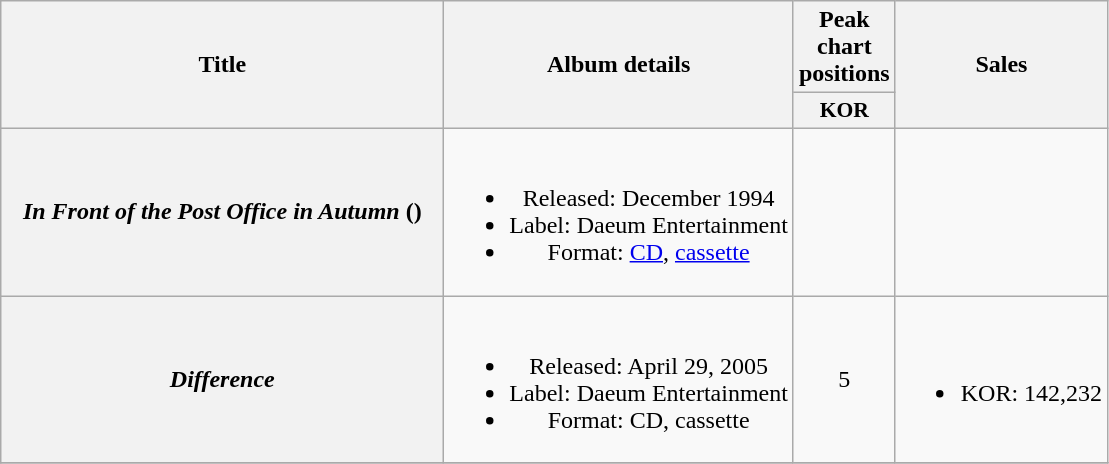<table class="wikitable plainrowheaders" style="text-align:center;">
<tr>
<th scope="col" rowspan="2" style="width:18em;">Title</th>
<th scope="col" rowspan="2">Album details</th>
<th scope="col">Peak chart positions</th>
<th scope="col" rowspan="2">Sales</th>
</tr>
<tr>
<th scope="col" style="width:2.5em;font-size:90%;">KOR<br></th>
</tr>
<tr>
<th scope="row"><em>In Front of the Post Office in Autumn</em> ()</th>
<td><br><ul><li>Released: December 1994</li><li>Label: Daeum Entertainment</li><li>Format: <a href='#'>CD</a>, <a href='#'>cassette</a></li></ul></td>
<td></td>
<td></td>
</tr>
<tr>
<th scope="row"><em>Difference</em></th>
<td><br><ul><li>Released: April 29, 2005</li><li>Label: Daeum Entertainment</li><li>Format: CD, cassette</li></ul></td>
<td>5</td>
<td><br><ul><li>KOR: 142,232</li></ul></td>
</tr>
<tr>
</tr>
</table>
